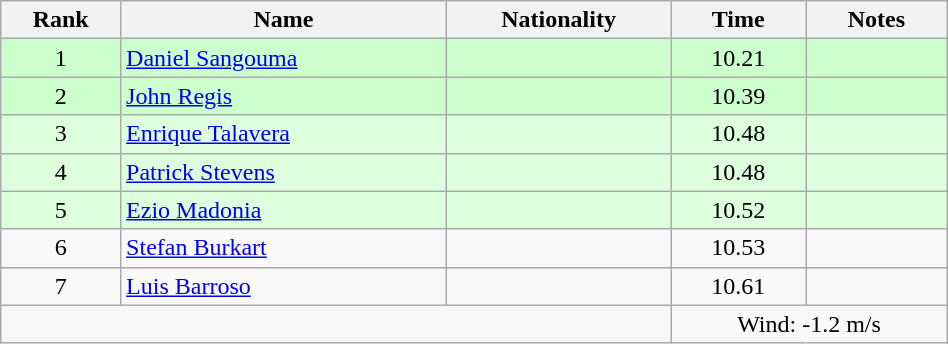<table class="wikitable sortable" style="text-align:center;width: 50%">
<tr>
<th>Rank</th>
<th>Name</th>
<th>Nationality</th>
<th>Time</th>
<th>Notes</th>
</tr>
<tr bgcolor=ccffcc>
<td>1</td>
<td align=left><a href='#'>Daniel Sangouma</a></td>
<td align=left></td>
<td>10.21</td>
<td></td>
</tr>
<tr bgcolor=ccffcc>
<td>2</td>
<td align=left><a href='#'>John Regis</a></td>
<td align=left></td>
<td>10.39</td>
<td></td>
</tr>
<tr bgcolor=ddffdd>
<td>3</td>
<td align=left><a href='#'>Enrique Talavera</a></td>
<td align=left></td>
<td>10.48</td>
<td></td>
</tr>
<tr bgcolor=ddffdd>
<td>4</td>
<td align=left><a href='#'>Patrick Stevens</a></td>
<td align=left></td>
<td>10.48</td>
<td></td>
</tr>
<tr bgcolor=ddffdd>
<td>5</td>
<td align=left><a href='#'>Ezio Madonia</a></td>
<td align=left></td>
<td>10.52</td>
<td></td>
</tr>
<tr>
<td>6</td>
<td align=left><a href='#'>Stefan Burkart</a></td>
<td align=left></td>
<td>10.53</td>
<td></td>
</tr>
<tr>
<td>7</td>
<td align=left><a href='#'>Luis Barroso</a></td>
<td align=left></td>
<td>10.61</td>
<td></td>
</tr>
<tr>
<td colspan="3"></td>
<td colspan="2">Wind: -1.2 m/s</td>
</tr>
</table>
